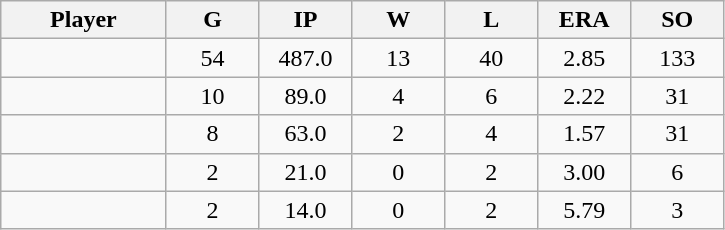<table class="wikitable sortable">
<tr>
<th bgcolor="#DDDDFF" width="16%">Player</th>
<th bgcolor="#DDDDFF" width="9%">G</th>
<th bgcolor="#DDDDFF" width="9%">IP</th>
<th bgcolor="#DDDDFF" width="9%">W</th>
<th bgcolor="#DDDDFF" width="9%">L</th>
<th bgcolor="#DDDDFF" width="9%">ERA</th>
<th bgcolor="#DDDDFF" width="9%">SO</th>
</tr>
<tr align="center">
<td></td>
<td>54</td>
<td>487.0</td>
<td>13</td>
<td>40</td>
<td>2.85</td>
<td>133</td>
</tr>
<tr align="center">
<td></td>
<td>10</td>
<td>89.0</td>
<td>4</td>
<td>6</td>
<td>2.22</td>
<td>31</td>
</tr>
<tr align="center">
<td></td>
<td>8</td>
<td>63.0</td>
<td>2</td>
<td>4</td>
<td>1.57</td>
<td>31</td>
</tr>
<tr align="center">
<td></td>
<td>2</td>
<td>21.0</td>
<td>0</td>
<td>2</td>
<td>3.00</td>
<td>6</td>
</tr>
<tr align="center">
<td></td>
<td>2</td>
<td>14.0</td>
<td>0</td>
<td>2</td>
<td>5.79</td>
<td>3</td>
</tr>
</table>
